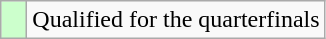<table class="wikitable">
<tr>
<td width=10px bgcolor="#ccffcc"></td>
<td>Qualified for the quarterfinals</td>
</tr>
</table>
